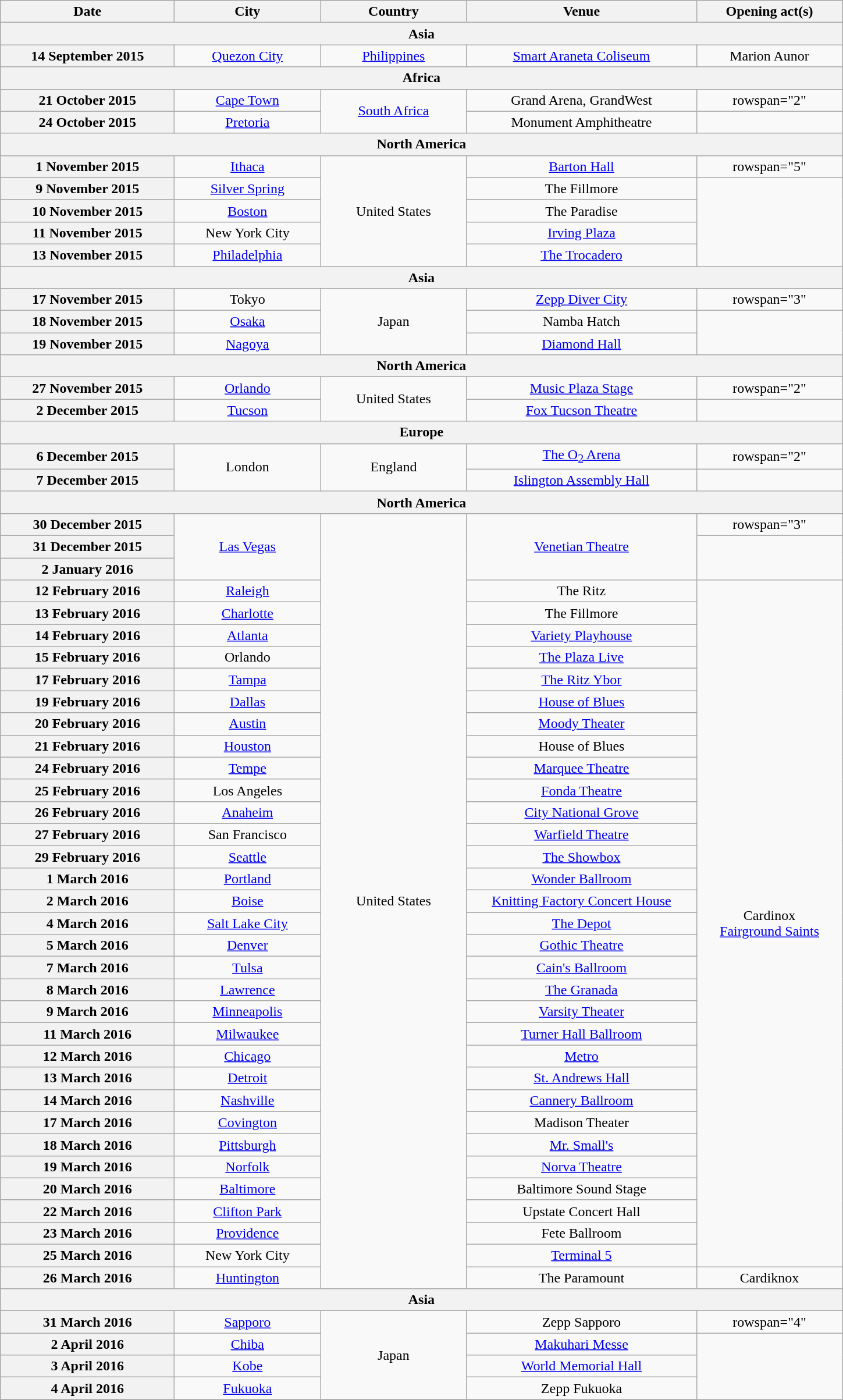<table class="wikitable plainrowheaders" style="text-align:center;">
<tr>
<th scope="col" style="width:12em;">Date</th>
<th scope="col" style="width:10em;">City</th>
<th scope="col" style="width:10em;">Country</th>
<th scope="col" style="width:16em;">Venue</th>
<th scope="col" style="width:10em;">Opening act(s)</th>
</tr>
<tr>
<th colspan="5">Asia</th>
</tr>
<tr>
<th scope="row" style="text-align:center;">14 September 2015</th>
<td><a href='#'>Quezon City</a></td>
<td><a href='#'>Philippines</a></td>
<td><a href='#'>Smart Araneta Coliseum</a></td>
<td>Marion Aunor</td>
</tr>
<tr>
<th colspan="5">Africa</th>
</tr>
<tr>
<th scope="row" style="text-align:center;">21 October 2015</th>
<td><a href='#'>Cape Town</a></td>
<td rowspan="2"><a href='#'>South Africa</a></td>
<td>Grand Arena, GrandWest</td>
<td>rowspan="2" </td>
</tr>
<tr>
<th scope="row" style="text-align:center;">24 October 2015</th>
<td><a href='#'>Pretoria</a></td>
<td>Monument Amphitheatre</td>
</tr>
<tr>
<th colspan="5">North America</th>
</tr>
<tr>
<th scope="row" style="text-align:center;">1 November 2015</th>
<td><a href='#'>Ithaca</a></td>
<td rowspan="5">United States</td>
<td><a href='#'>Barton Hall</a></td>
<td>rowspan="5" </td>
</tr>
<tr>
<th scope="row" style="text-align:center;">9 November 2015</th>
<td><a href='#'>Silver Spring</a></td>
<td>The Fillmore</td>
</tr>
<tr>
<th scope="row" style="text-align:center;">10 November 2015</th>
<td><a href='#'>Boston</a></td>
<td>The Paradise</td>
</tr>
<tr>
<th scope="row" style="text-align:center;">11 November 2015</th>
<td>New York City</td>
<td><a href='#'>Irving Plaza</a></td>
</tr>
<tr>
<th scope="row" style="text-align:center;">13 November 2015</th>
<td><a href='#'>Philadelphia</a></td>
<td><a href='#'>The Trocadero</a></td>
</tr>
<tr>
<th colspan="5">Asia</th>
</tr>
<tr>
<th scope="row" style="text-align:center;">17 November 2015</th>
<td>Tokyo</td>
<td rowspan="3">Japan</td>
<td><a href='#'>Zepp Diver City</a></td>
<td>rowspan="3" </td>
</tr>
<tr>
<th scope="row" style="text-align:center;">18 November 2015</th>
<td><a href='#'>Osaka</a></td>
<td>Namba Hatch</td>
</tr>
<tr>
<th scope="row" style="text-align:center;">19 November 2015</th>
<td><a href='#'>Nagoya</a></td>
<td><a href='#'>Diamond Hall</a></td>
</tr>
<tr>
<th colspan="5">North America</th>
</tr>
<tr>
<th scope="row" style="text-align:center;">27 November 2015</th>
<td><a href='#'>Orlando</a></td>
<td rowspan="2">United States</td>
<td><a href='#'>Music Plaza Stage</a></td>
<td>rowspan="2" </td>
</tr>
<tr>
<th scope="row" style="text-align:center;">2 December 2015</th>
<td><a href='#'>Tucson</a></td>
<td><a href='#'>Fox Tucson Theatre</a></td>
</tr>
<tr>
<th colspan="5">Europe</th>
</tr>
<tr>
<th scope="row" style="text-align:center;">6 December 2015</th>
<td rowspan="2">London</td>
<td rowspan="2">England</td>
<td><a href='#'>The O<sub>2</sub> Arena</a></td>
<td>rowspan="2"  </td>
</tr>
<tr>
<th scope="row" style="text-align:center;">7 December 2015</th>
<td><a href='#'>Islington Assembly Hall</a></td>
</tr>
<tr>
<th colspan="5">North America</th>
</tr>
<tr>
<th scope="row" style="text-align:center;">30 December 2015</th>
<td rowspan="3"><a href='#'>Las Vegas</a></td>
<td rowspan="35">United States</td>
<td rowspan="3"><a href='#'>Venetian Theatre</a></td>
<td>rowspan="3" </td>
</tr>
<tr>
<th scope="row" style="text-align:center;">31 December 2015</th>
</tr>
<tr>
<th scope="row" style="text-align:center;">2 January 2016</th>
</tr>
<tr>
<th scope="row" style="text-align:center;">12 February 2016</th>
<td><a href='#'>Raleigh</a></td>
<td>The Ritz</td>
<td rowspan="31">Cardinox<br><a href='#'>Fairground Saints</a></td>
</tr>
<tr>
<th scope="row" style="text-align:center;">13 February 2016</th>
<td><a href='#'>Charlotte</a></td>
<td>The Fillmore</td>
</tr>
<tr>
<th scope="row" style="text-align:center;">14 February 2016</th>
<td><a href='#'>Atlanta</a></td>
<td><a href='#'>Variety Playhouse</a></td>
</tr>
<tr>
<th scope="row" style="text-align:center;">15 February 2016</th>
<td>Orlando</td>
<td><a href='#'>The Plaza Live</a></td>
</tr>
<tr>
<th scope="row" style="text-align:center;">17 February 2016</th>
<td><a href='#'>Tampa</a></td>
<td><a href='#'>The Ritz Ybor</a></td>
</tr>
<tr>
<th scope="row" style="text-align:center;">19 February 2016</th>
<td><a href='#'>Dallas</a></td>
<td><a href='#'>House of Blues</a></td>
</tr>
<tr>
<th scope="row" style="text-align:center;">20 February 2016</th>
<td><a href='#'>Austin</a></td>
<td><a href='#'>Moody Theater</a></td>
</tr>
<tr>
<th scope="row" style="text-align:center;">21 February 2016</th>
<td><a href='#'>Houston</a></td>
<td>House of Blues</td>
</tr>
<tr>
<th scope="row" style="text-align:center;">24 February 2016</th>
<td><a href='#'>Tempe</a></td>
<td><a href='#'>Marquee Theatre</a></td>
</tr>
<tr>
<th scope="row" style="text-align:center;">25 February 2016</th>
<td>Los Angeles</td>
<td><a href='#'>Fonda Theatre</a></td>
</tr>
<tr>
<th scope="row" style="text-align:center;">26 February 2016</th>
<td><a href='#'>Anaheim</a></td>
<td><a href='#'>City National Grove</a></td>
</tr>
<tr>
<th scope="row" style="text-align:center;">27 February 2016</th>
<td>San Francisco</td>
<td><a href='#'>Warfield Theatre</a></td>
</tr>
<tr>
<th scope="row" style="text-align:center;">29 February 2016</th>
<td><a href='#'>Seattle</a></td>
<td><a href='#'>The Showbox</a></td>
</tr>
<tr>
<th scope="row" style="text-align:center;">1 March 2016</th>
<td><a href='#'>Portland</a></td>
<td><a href='#'>Wonder Ballroom</a></td>
</tr>
<tr>
<th scope="row" style="text-align:center;">2 March 2016</th>
<td><a href='#'>Boise</a></td>
<td><a href='#'>Knitting Factory Concert House</a></td>
</tr>
<tr>
<th scope="row" style="text-align:center;">4 March 2016</th>
<td><a href='#'>Salt Lake City</a></td>
<td><a href='#'>The Depot</a></td>
</tr>
<tr>
<th scope="row" style="text-align:center;">5 March 2016</th>
<td><a href='#'>Denver</a></td>
<td><a href='#'>Gothic Theatre</a></td>
</tr>
<tr>
<th scope="row" style="text-align:center;">7 March 2016</th>
<td><a href='#'>Tulsa</a></td>
<td><a href='#'>Cain's Ballroom</a></td>
</tr>
<tr>
<th scope="row" style="text-align:center;">8 March 2016</th>
<td><a href='#'>Lawrence</a></td>
<td><a href='#'>The Granada</a></td>
</tr>
<tr>
<th scope="row" style="text-align:center;">9 March 2016</th>
<td><a href='#'>Minneapolis</a></td>
<td><a href='#'>Varsity Theater</a></td>
</tr>
<tr>
<th scope="row" style="text-align:center;">11 March 2016</th>
<td><a href='#'>Milwaukee</a></td>
<td><a href='#'>Turner Hall Ballroom</a></td>
</tr>
<tr>
<th scope="row" style="text-align:center;">12 March 2016</th>
<td><a href='#'>Chicago</a></td>
<td><a href='#'>Metro</a></td>
</tr>
<tr>
<th scope="row" style="text-align:center;">13 March 2016</th>
<td><a href='#'>Detroit</a></td>
<td><a href='#'>St. Andrews Hall</a></td>
</tr>
<tr>
<th scope="row" style="text-align:center;">14 March 2016</th>
<td><a href='#'>Nashville</a></td>
<td><a href='#'>Cannery Ballroom</a></td>
</tr>
<tr>
<th scope="row" style="text-align:center;">17 March 2016</th>
<td><a href='#'>Covington</a></td>
<td>Madison Theater</td>
</tr>
<tr>
<th scope="row" style="text-align:center;">18 March 2016</th>
<td><a href='#'>Pittsburgh</a></td>
<td><a href='#'>Mr. Small's</a></td>
</tr>
<tr>
<th scope="row" style="text-align:center;">19 March 2016</th>
<td><a href='#'>Norfolk</a></td>
<td><a href='#'>Norva Theatre</a></td>
</tr>
<tr>
<th scope="row" style="text-align:center;">20 March 2016</th>
<td><a href='#'>Baltimore</a></td>
<td>Baltimore Sound Stage</td>
</tr>
<tr>
<th scope="row" style="text-align:center;">22 March 2016</th>
<td><a href='#'>Clifton Park</a></td>
<td>Upstate Concert Hall</td>
</tr>
<tr>
<th scope="row" style="text-align:center;">23 March 2016</th>
<td><a href='#'>Providence</a></td>
<td>Fete Ballroom</td>
</tr>
<tr>
<th scope="row" style="text-align:center;">25 March 2016</th>
<td>New York City</td>
<td><a href='#'>Terminal 5</a></td>
</tr>
<tr>
<th scope="row" style="text-align:center;">26 March 2016</th>
<td><a href='#'>Huntington</a></td>
<td>The Paramount</td>
<td>Cardiknox</td>
</tr>
<tr>
<th colspan="5">Asia</th>
</tr>
<tr>
<th scope="row" style="text-align:center;">31 March 2016</th>
<td><a href='#'>Sapporo</a></td>
<td rowspan="4">Japan</td>
<td>Zepp Sapporo</td>
<td>rowspan="4" </td>
</tr>
<tr>
<th scope="row" style="text-align:center;">2 April 2016</th>
<td><a href='#'>Chiba</a></td>
<td><a href='#'>Makuhari Messe</a></td>
</tr>
<tr>
<th scope="row" style="text-align:center;">3 April 2016</th>
<td><a href='#'>Kobe</a></td>
<td><a href='#'>World Memorial Hall</a></td>
</tr>
<tr>
<th scope="row" style="text-align:center;">4 April 2016</th>
<td><a href='#'>Fukuoka</a></td>
<td>Zepp Fukuoka</td>
</tr>
<tr>
</tr>
</table>
